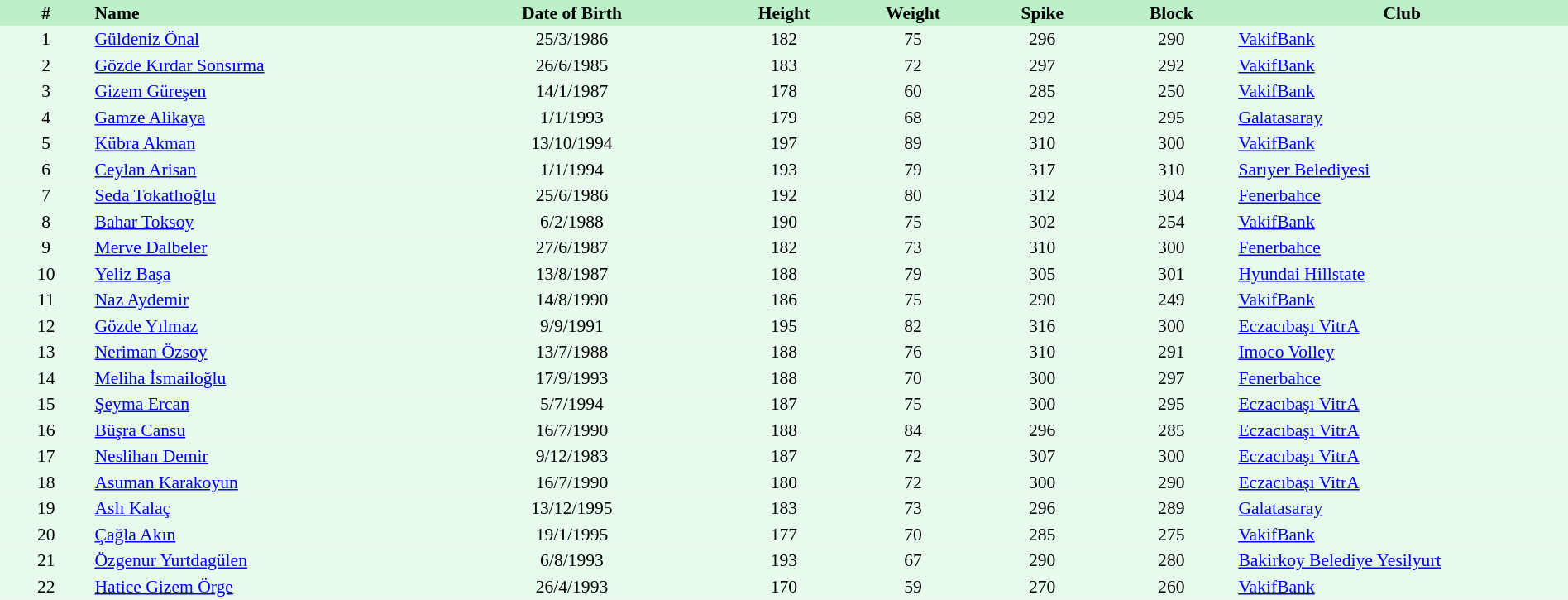<table border=0 cellpadding=2 cellspacing=0  |- bgcolor=#FFECCE style="text-align:center; font-size:90%;" width=100%>
<tr bgcolor=#BBF0C9>
<th width=5%>#</th>
<th width=18% align=left>Name</th>
<th width=16%>Date of Birth</th>
<th width=7%>Height</th>
<th width=7%>Weight</th>
<th width=7%>Spike</th>
<th width=7%>Block</th>
<th width=18%>Club</th>
</tr>
<tr bgcolor=#E7FAEC>
<td>1</td>
<td align=left><a href='#'>Güldeniz Önal</a></td>
<td>25/3/1986</td>
<td>182</td>
<td>75</td>
<td>296</td>
<td>290</td>
<td align=left><a href='#'>VakifBank</a></td>
</tr>
<tr bgcolor=#E7FAEC>
<td>2</td>
<td align=left><a href='#'>Gözde Kırdar Sonsırma</a></td>
<td>26/6/1985</td>
<td>183</td>
<td>72</td>
<td>297</td>
<td>292</td>
<td align=left><a href='#'>VakifBank</a></td>
</tr>
<tr bgcolor=#E7FAEC>
<td>3</td>
<td align=left><a href='#'>Gizem Güreşen</a></td>
<td>14/1/1987</td>
<td>178</td>
<td>60</td>
<td>285</td>
<td>250</td>
<td align=left><a href='#'>VakifBank</a></td>
</tr>
<tr bgcolor=#E7FAEC>
<td>4</td>
<td align=left><a href='#'>Gamze Alikaya</a></td>
<td>1/1/1993</td>
<td>179</td>
<td>68</td>
<td>292</td>
<td>295</td>
<td align=left><a href='#'>Galatasaray</a></td>
</tr>
<tr bgcolor=#E7FAEC>
<td>5</td>
<td align=left><a href='#'>Kübra Akman</a></td>
<td>13/10/1994</td>
<td>197</td>
<td>89</td>
<td>310</td>
<td>300</td>
<td align=left><a href='#'>VakifBank</a></td>
</tr>
<tr bgcolor=#E7FAEC>
<td>6</td>
<td align=left><a href='#'>Ceylan Arisan</a></td>
<td>1/1/1994</td>
<td>193</td>
<td>79</td>
<td>317</td>
<td>310</td>
<td align=left><a href='#'>Sarıyer Belediyesi</a></td>
</tr>
<tr bgcolor=#E7FAEC>
<td>7</td>
<td align=left><a href='#'>Seda Tokatlıoğlu</a></td>
<td>25/6/1986</td>
<td>192</td>
<td>80</td>
<td>312</td>
<td>304</td>
<td align=left><a href='#'>Fenerbahce</a></td>
</tr>
<tr bgcolor=#E7FAEC>
<td>8</td>
<td align=left><a href='#'>Bahar Toksoy</a></td>
<td>6/2/1988</td>
<td>190</td>
<td>75</td>
<td>302</td>
<td>254</td>
<td align=left><a href='#'>VakifBank</a></td>
</tr>
<tr bgcolor=#E7FAEC>
<td>9</td>
<td align=left><a href='#'>Merve Dalbeler</a></td>
<td>27/6/1987</td>
<td>182</td>
<td>73</td>
<td>310</td>
<td>300</td>
<td align=left><a href='#'>Fenerbahce</a></td>
</tr>
<tr bgcolor=#E7FAEC>
<td>10</td>
<td align=left><a href='#'>Yeliz Başa</a></td>
<td>13/8/1987</td>
<td>188</td>
<td>79</td>
<td>305</td>
<td>301</td>
<td align=left><a href='#'>Hyundai Hillstate</a></td>
</tr>
<tr bgcolor=#E7FAEC>
<td>11</td>
<td align=left><a href='#'>Naz Aydemir</a></td>
<td>14/8/1990</td>
<td>186</td>
<td>75</td>
<td>290</td>
<td>249</td>
<td align=left><a href='#'>VakifBank</a></td>
</tr>
<tr bgcolor=#E7FAEC>
<td>12</td>
<td align=left><a href='#'>Gözde Yılmaz</a></td>
<td>9/9/1991</td>
<td>195</td>
<td>82</td>
<td>316</td>
<td>300</td>
<td align=left><a href='#'>Eczacıbaşı VitrA</a></td>
</tr>
<tr bgcolor=#E7FAEC>
<td>13</td>
<td align=left><a href='#'>Neriman Özsoy</a></td>
<td>13/7/1988</td>
<td>188</td>
<td>76</td>
<td>310</td>
<td>291</td>
<td align=left><a href='#'>Imoco Volley</a></td>
</tr>
<tr bgcolor=#E7FAEC>
<td>14</td>
<td align=left><a href='#'>Meliha İsmailoğlu</a></td>
<td>17/9/1993</td>
<td>188</td>
<td>70</td>
<td>300</td>
<td>297</td>
<td align=left><a href='#'>Fenerbahce</a></td>
</tr>
<tr bgcolor=#E7FAEC>
<td>15</td>
<td align=left><a href='#'>Şeyma Ercan</a></td>
<td>5/7/1994</td>
<td>187</td>
<td>75</td>
<td>300</td>
<td>295</td>
<td align=left><a href='#'>Eczacıbaşı VitrA</a></td>
</tr>
<tr bgcolor=#E7FAEC>
<td>16</td>
<td align=left><a href='#'>Büşra Cansu</a></td>
<td>16/7/1990</td>
<td>188</td>
<td>84</td>
<td>296</td>
<td>285</td>
<td align=left><a href='#'>Eczacıbaşı VitrA</a></td>
</tr>
<tr bgcolor=#E7FAEC>
<td>17</td>
<td align=left><a href='#'>Neslihan Demir</a></td>
<td>9/12/1983</td>
<td>187</td>
<td>72</td>
<td>307</td>
<td>300</td>
<td align=left><a href='#'>Eczacıbaşı VitrA</a></td>
</tr>
<tr bgcolor=#E7FAEC>
<td>18</td>
<td align=left><a href='#'>Asuman Karakoyun</a></td>
<td>16/7/1990</td>
<td>180</td>
<td>72</td>
<td>300</td>
<td>290</td>
<td align=left><a href='#'>Eczacıbaşı VitrA</a></td>
</tr>
<tr bgcolor=#E7FAEC>
<td>19</td>
<td align=left><a href='#'>Aslı Kalaç</a></td>
<td>13/12/1995</td>
<td>183</td>
<td>73</td>
<td>296</td>
<td>289</td>
<td align=left><a href='#'>Galatasaray</a></td>
</tr>
<tr bgcolor=#E7FAEC>
<td>20</td>
<td align=left><a href='#'>Çağla Akın</a></td>
<td>19/1/1995</td>
<td>177</td>
<td>70</td>
<td>285</td>
<td>275</td>
<td align=left><a href='#'>VakifBank</a></td>
</tr>
<tr bgcolor=#E7FAEC>
<td>21</td>
<td align=left><a href='#'>Özgenur Yurtdagülen</a></td>
<td>6/8/1993</td>
<td>193</td>
<td>67</td>
<td>290</td>
<td>280</td>
<td align=left><a href='#'>Bakirkoy Belediye Yesilyurt</a></td>
</tr>
<tr bgcolor=#E7FAEC>
<td>22</td>
<td align=left><a href='#'>Hatice Gizem Örge</a></td>
<td>26/4/1993</td>
<td>170</td>
<td>59</td>
<td>270</td>
<td>260</td>
<td align=left><a href='#'>VakifBank</a></td>
</tr>
</table>
